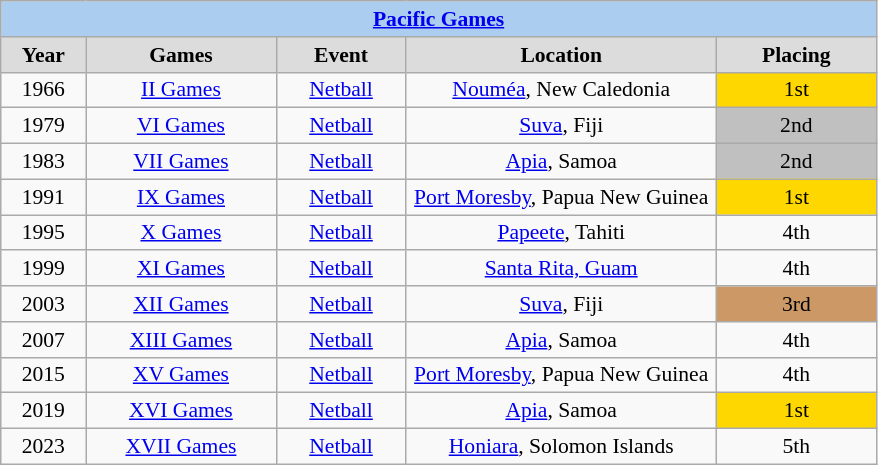<table class=wikitable style="text-align:center; font-size:90%">
<tr>
<th colspan=5 style=background:#ABCDEF><a href='#'>Pacific Games</a></th>
</tr>
<tr>
<th width=50 style=background:gainsboro>Year</th>
<th width=120 style=background:gainsboro>Games</th>
<th width=80 style=background:gainsboro>Event</th>
<th width=200 style=background:gainsboro>Location</th>
<th width=100 style=background:gainsboro>Placing</th>
</tr>
<tr>
<td>1966</td>
<td><a href='#'>II Games</a></td>
<td><a href='#'>Netball</a></td>
<td><a href='#'>Nouméa</a>, New Caledonia</td>
<td bgcolor=gold> 1st</td>
</tr>
<tr>
<td>1979</td>
<td><a href='#'>VI Games</a></td>
<td><a href='#'>Netball</a></td>
<td><a href='#'>Suva</a>, Fiji</td>
<td bgcolor=silver> 2nd</td>
</tr>
<tr>
<td>1983</td>
<td><a href='#'>VII Games</a></td>
<td><a href='#'>Netball</a></td>
<td><a href='#'>Apia</a>, Samoa</td>
<td bgcolor=silver> 2nd</td>
</tr>
<tr>
<td>1991</td>
<td><a href='#'>IX Games</a></td>
<td><a href='#'>Netball</a></td>
<td><a href='#'>Port Moresby</a>, Papua New Guinea</td>
<td bgcolor=gold> 1st</td>
</tr>
<tr>
<td>1995</td>
<td><a href='#'>X Games</a></td>
<td><a href='#'>Netball</a></td>
<td><a href='#'>Papeete</a>, Tahiti</td>
<td>4th</td>
</tr>
<tr>
<td>1999</td>
<td><a href='#'>XI Games</a></td>
<td><a href='#'>Netball</a></td>
<td><a href='#'>Santa Rita, Guam</a></td>
<td>4th</td>
</tr>
<tr>
<td>2003</td>
<td><a href='#'>XII Games</a></td>
<td><a href='#'>Netball</a></td>
<td><a href='#'>Suva</a>, Fiji</td>
<td bgcolor=#cc9966> 3rd</td>
</tr>
<tr>
<td>2007</td>
<td><a href='#'>XIII Games</a></td>
<td><a href='#'>Netball</a></td>
<td><a href='#'>Apia</a>, Samoa</td>
<td>4th</td>
</tr>
<tr>
<td>2015</td>
<td><a href='#'>XV Games</a></td>
<td><a href='#'>Netball</a></td>
<td><a href='#'>Port Moresby</a>, Papua New Guinea</td>
<td>4th</td>
</tr>
<tr>
<td>2019</td>
<td><a href='#'>XVI Games</a></td>
<td><a href='#'>Netball</a></td>
<td><a href='#'>Apia</a>, Samoa</td>
<td bgcolor=gold> 1st</td>
</tr>
<tr>
<td>2023</td>
<td><a href='#'>XVII Games</a></td>
<td><a href='#'>Netball</a></td>
<td><a href='#'>Honiara</a>, Solomon Islands</td>
<td>5th</td>
</tr>
</table>
